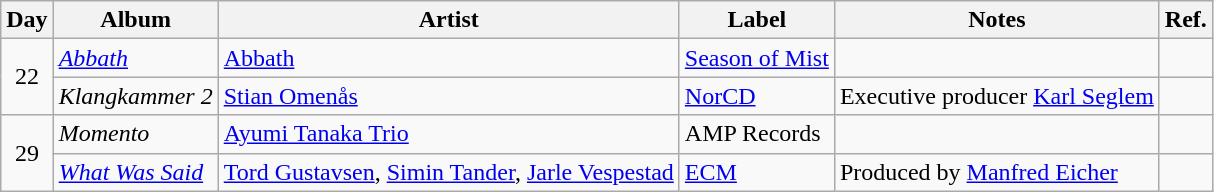<table class="wikitable">
<tr>
<th>Day</th>
<th>Album</th>
<th>Artist</th>
<th>Label</th>
<th>Notes</th>
<th>Ref.</th>
</tr>
<tr>
<td rowspan="2" style="text-align:center;">22</td>
<td><em><a href='#'>Abbath</a></em></td>
<td><a href='#'>Abbath</a></td>
<td><a href='#'>Season of Mist</a></td>
<td></td>
<td style="text-align:center;"></td>
</tr>
<tr>
<td><em>Klangkammer 2</em></td>
<td><a href='#'>Stian Omenås</a></td>
<td><a href='#'>NorCD</a></td>
<td>Executive producer <a href='#'>Karl Seglem</a></td>
<td style="text-align:center;"></td>
</tr>
<tr>
<td rowspan="2" style="text-align:center;">29</td>
<td><em>Momento</em></td>
<td><a href='#'>Ayumi Tanaka Trio</a></td>
<td>AMP Records</td>
<td></td>
<td style="text-align:center;"></td>
</tr>
<tr>
<td><em><a href='#'>What Was Said</a></em></td>
<td><a href='#'>Tord Gustavsen</a>, <a href='#'>Simin Tander</a>, <a href='#'>Jarle Vespestad</a></td>
<td><a href='#'>ECM</a></td>
<td>Produced by <a href='#'>Manfred Eicher</a></td>
<td style="text-align:center;"></td>
</tr>
</table>
